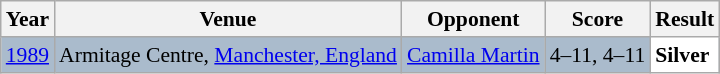<table class="sortable wikitable" style="font-size: 90%;">
<tr>
<th>Year</th>
<th>Venue</th>
<th>Opponent</th>
<th>Score</th>
<th>Result</th>
</tr>
<tr style="background:#AABBCC">
<td align="center"><a href='#'>1989</a></td>
<td align="left">Armitage Centre, <a href='#'>Manchester, England</a></td>
<td align="left"> <a href='#'>Camilla Martin</a></td>
<td align="left">4–11, 4–11</td>
<td style="text-align:left; background:white"> <strong>Silver</strong></td>
</tr>
</table>
